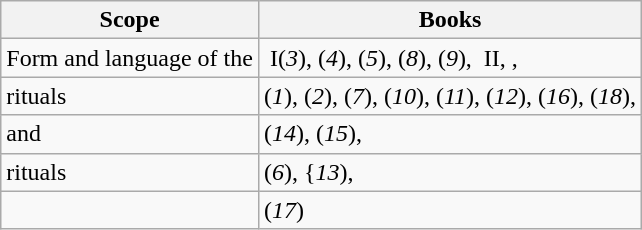<table class="wikitable">
<tr>
<th>Scope</th>
<th>Books</th>
</tr>
<tr>
<td>Form and language of the </td>
<td> I(<em>3</em>), (<em>4</em>), (<em>5</em>), (<em>8</em>), (<em>9</em>),  II, , </td>
</tr>
<tr>
<td> rituals</td>
<td>(<em>1</em>), (<em>2</em>), (<em>7</em>), (<em>10</em>), (<em>11</em>), (<em>12</em>), (<em>16</em>), (<em>18</em>), </td>
</tr>
<tr>
<td> and </td>
<td>(<em>14</em>), (<em>15</em>), </td>
</tr>
<tr>
<td> rituals</td>
<td>(<em>6</em>), {<em>13</em>), </td>
</tr>
<tr>
<td></td>
<td>(<em>17</em>)</td>
</tr>
</table>
